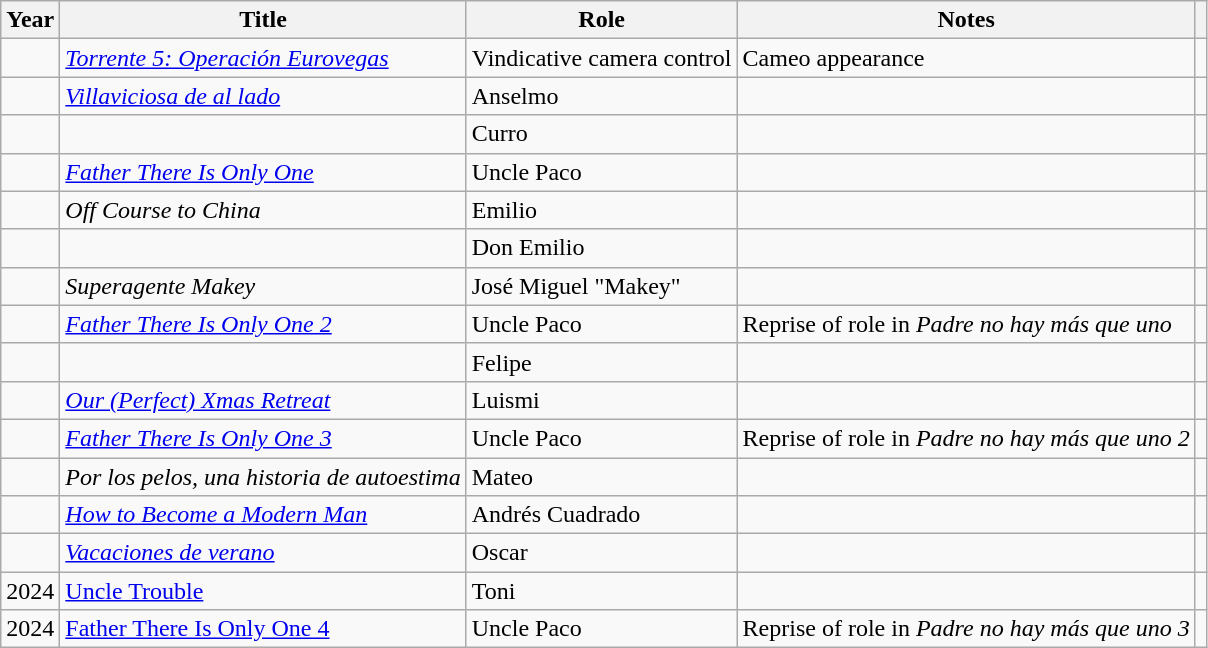<table class="wikitable sortable plainrowheaders unsortable">
<tr>
<th scope=col>Year</th>
<th scope=col>Title</th>
<th scope=col>Role</th>
<th scope=col>Notes</th>
<th scope=col class= unsortable></th>
</tr>
<tr>
<td></td>
<td scope=row><em><a href='#'>Torrente 5: Operación Eurovegas</a></em></td>
<td>Vindicative camera control</td>
<td>Cameo appearance</td>
<td></td>
</tr>
<tr>
<td></td>
<td scope=row><em><a href='#'>Villaviciosa de al lado</a></em></td>
<td>Anselmo</td>
<td></td>
<td></td>
</tr>
<tr>
<td></td>
<td scope=row><em></em></td>
<td>Curro</td>
<td></td>
<td></td>
</tr>
<tr>
<td></td>
<td scope=row><em><a href='#'>Father There Is Only One</a></em></td>
<td>Uncle Paco</td>
<td></td>
<td></td>
</tr>
<tr>
<td></td>
<td scope=row><em>Off Course to China</em></td>
<td>Emilio</td>
<td></td>
<td></td>
</tr>
<tr>
<td></td>
<td scope=row><em></em></td>
<td>Don Emilio</td>
<td></td>
<td></td>
</tr>
<tr>
<td></td>
<td scope=row><em>Superagente Makey</em></td>
<td>José Miguel "Makey"</td>
<td></td>
<td></td>
</tr>
<tr>
<td></td>
<td scope=row><em><a href='#'>Father There Is Only One 2</a></em></td>
<td>Uncle Paco</td>
<td>Reprise of role in <em>Padre no hay más que uno</em></td>
<td></td>
</tr>
<tr>
<td></td>
<td scope=row><em></em></td>
<td>Felipe</td>
<td></td>
<td></td>
</tr>
<tr>
<td></td>
<td scope=row><em><a href='#'>Our (Perfect) Xmas Retreat</a></em></td>
<td>Luismi</td>
<td></td>
<td></td>
</tr>
<tr>
<td></td>
<td scope=row><em><a href='#'>Father There Is Only One 3</a></em></td>
<td>Uncle Paco</td>
<td>Reprise of role in <em>Padre no hay más que uno 2</em></td>
<td></td>
</tr>
<tr>
<td></td>
<td scope=row><em>Por los pelos, una historia de autoestima</em></td>
<td>Mateo</td>
<td></td>
<td></td>
</tr>
<tr>
<td></td>
<td scope=row><em><a href='#'>How to Become a Modern Man</a></em></td>
<td>Andrés Cuadrado</td>
<td></td>
<td></td>
</tr>
<tr>
<td></td>
<td scope=row><em><a href='#'>Vacaciones de verano</a></em></td>
<td>Oscar</td>
<td></td>
<td></td>
</tr>
<tr>
<td>2024</td>
<td><a href='#'>Uncle Trouble</a></td>
<td>Toni</td>
<td></td>
<td></td>
</tr>
<tr>
<td>2024</td>
<td><a href='#'>Father There Is Only One 4</a></td>
<td>Uncle Paco</td>
<td>Reprise of role in <em>Padre no hay más que uno 3</em></td>
<td></td>
</tr>
</table>
